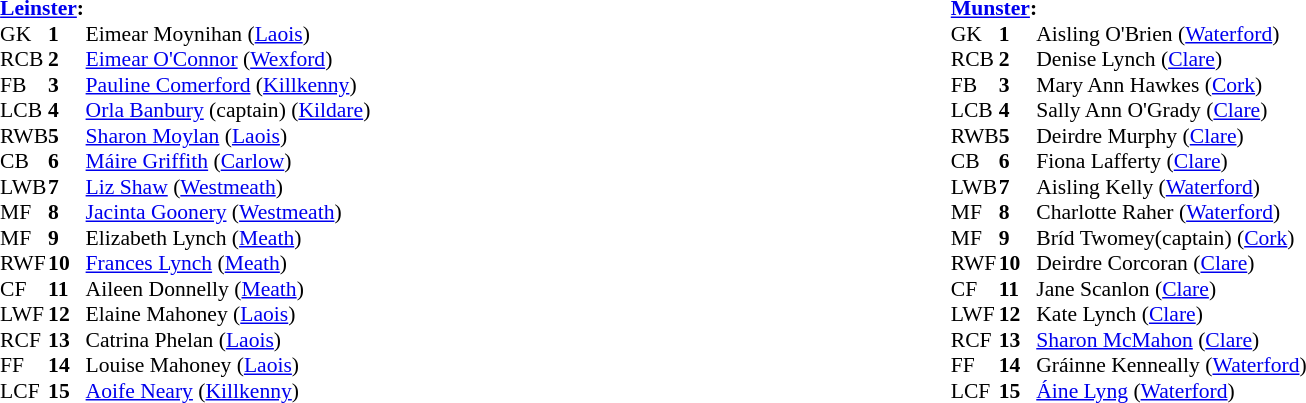<table width="100%">
<tr>
<td valign="top"></td>
<td valign="top" width="50%"><br><table style="font-size: 90%" cellspacing="0" cellpadding="0" align=center>
<tr>
<td colspan="4"><strong><a href='#'>Leinster</a>:</strong></td>
</tr>
<tr>
<th width="25"></th>
<th width="25"></th>
</tr>
<tr>
<td>GK</td>
<td><strong>1</strong></td>
<td>Eimear Moynihan (<a href='#'>Laois</a>)</td>
</tr>
<tr>
<td>RCB</td>
<td><strong>2</strong></td>
<td><a href='#'>Eimear O'Connor</a> (<a href='#'>Wexford</a>)</td>
</tr>
<tr>
<td>FB</td>
<td><strong>3</strong></td>
<td><a href='#'>Pauline Comerford</a> (<a href='#'>Killkenny</a>)</td>
</tr>
<tr>
<td>LCB</td>
<td><strong>4</strong></td>
<td><a href='#'>Orla Banbury</a> (captain) (<a href='#'>Kildare</a>)</td>
</tr>
<tr>
<td>RWB</td>
<td><strong>5</strong></td>
<td><a href='#'>Sharon Moylan</a> (<a href='#'>Laois</a>)</td>
</tr>
<tr>
<td>CB</td>
<td><strong>6</strong></td>
<td><a href='#'>Máire Griffith</a> (<a href='#'>Carlow</a>)</td>
</tr>
<tr>
<td>LWB</td>
<td><strong>7</strong></td>
<td><a href='#'>Liz Shaw</a> (<a href='#'>Westmeath</a>)</td>
</tr>
<tr>
<td>MF</td>
<td><strong>8</strong></td>
<td><a href='#'>Jacinta Goonery</a> (<a href='#'>Westmeath</a>)</td>
</tr>
<tr>
<td>MF</td>
<td><strong>9</strong></td>
<td>Elizabeth Lynch (<a href='#'>Meath</a>)</td>
</tr>
<tr>
<td>RWF</td>
<td><strong>10</strong></td>
<td><a href='#'>Frances Lynch</a> (<a href='#'>Meath</a>)</td>
</tr>
<tr>
<td>CF</td>
<td><strong>11</strong></td>
<td>Aileen Donnelly (<a href='#'>Meath</a>)</td>
</tr>
<tr>
<td>LWF</td>
<td><strong>12</strong></td>
<td>Elaine Mahoney (<a href='#'>Laois</a>)</td>
</tr>
<tr>
<td>RCF</td>
<td><strong>13</strong></td>
<td>Catrina Phelan (<a href='#'>Laois</a>)</td>
</tr>
<tr>
<td>FF</td>
<td><strong>14</strong></td>
<td>Louise Mahoney (<a href='#'>Laois</a>)</td>
</tr>
<tr>
<td>LCF</td>
<td><strong>15</strong></td>
<td><a href='#'>Aoife Neary</a> (<a href='#'>Killkenny</a>)</td>
</tr>
<tr>
</tr>
</table>
</td>
<td valign="top" width="50%"><br><table style="font-size: 90%" cellspacing="0" cellpadding="0" align=center>
<tr>
<td colspan="4"><strong><a href='#'>Munster</a>:</strong></td>
</tr>
<tr>
<th width="25"></th>
<th width="25"></th>
</tr>
<tr>
<td>GK</td>
<td><strong>1</strong></td>
<td>Aisling O'Brien (<a href='#'>Waterford</a>)</td>
</tr>
<tr>
<td>RCB</td>
<td><strong>2</strong></td>
<td>Denise Lynch (<a href='#'>Clare</a>)</td>
</tr>
<tr>
<td>FB</td>
<td><strong>3</strong></td>
<td>Mary Ann Hawkes (<a href='#'>Cork</a>)</td>
</tr>
<tr>
<td>LCB</td>
<td><strong>4</strong></td>
<td>Sally Ann O'Grady (<a href='#'>Clare</a>)</td>
</tr>
<tr>
<td>RWB</td>
<td><strong>5</strong></td>
<td>Deirdre Murphy (<a href='#'>Clare</a>)</td>
</tr>
<tr>
<td>CB</td>
<td><strong>6</strong></td>
<td>Fiona Lafferty (<a href='#'>Clare</a>)</td>
</tr>
<tr>
<td>LWB</td>
<td><strong>7</strong></td>
<td>Aisling Kelly (<a href='#'>Waterford</a>)</td>
</tr>
<tr>
<td>MF</td>
<td><strong>8</strong></td>
<td>Charlotte Raher (<a href='#'>Waterford</a>)</td>
</tr>
<tr>
<td>MF</td>
<td><strong>9</strong></td>
<td>Bríd Twomey(captain) (<a href='#'>Cork</a>)</td>
</tr>
<tr>
<td>RWF</td>
<td><strong>10</strong></td>
<td>Deirdre Corcoran (<a href='#'>Clare</a>)</td>
</tr>
<tr>
<td>CF</td>
<td><strong>11</strong></td>
<td>Jane Scanlon (<a href='#'>Clare</a>)</td>
</tr>
<tr>
<td>LWF</td>
<td><strong>12</strong></td>
<td>Kate Lynch (<a href='#'>Clare</a>)</td>
</tr>
<tr>
<td>RCF</td>
<td><strong>13</strong></td>
<td><a href='#'>Sharon McMahon</a> (<a href='#'>Clare</a>)</td>
</tr>
<tr>
<td>FF</td>
<td><strong>14</strong></td>
<td>Gráinne Kenneally (<a href='#'>Waterford</a>)</td>
</tr>
<tr>
<td>LCF</td>
<td><strong>15</strong></td>
<td><a href='#'>Áine Lyng</a> (<a href='#'>Waterford</a>)</td>
</tr>
<tr>
</tr>
</table>
</td>
</tr>
</table>
